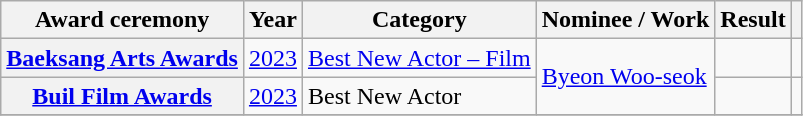<table class="wikitable sortable plainrowheaders">
<tr>
<th scope="col">Award ceremony </th>
<th scope="col">Year</th>
<th scope="col">Category </th>
<th scope="col">Nominee / Work</th>
<th scope="col">Result</th>
<th scope="col" class="unsortable"></th>
</tr>
<tr>
<th scope="row"  rowspan="1"><a href='#'>Baeksang Arts Awards</a></th>
<td rowspan="1"><a href='#'>2023</a></td>
<td><a href='#'>Best New Actor – Film</a></td>
<td scope="row"  rowspan="2"><a href='#'>Byeon Woo-seok</a></td>
<td></td>
<td style="text-align:center" rowspan="1"></td>
</tr>
<tr>
<th scope="row"><a href='#'>Buil Film Awards</a></th>
<td><a href='#'>2023</a></td>
<td>Best New Actor</td>
<td></td>
<td style="text-align:center"></td>
</tr>
<tr>
</tr>
</table>
